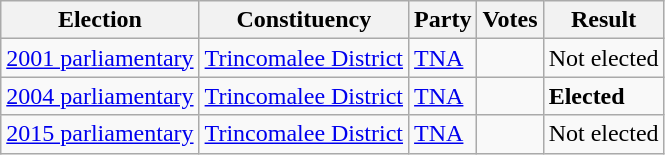<table class="wikitable" style="text-align:left;">
<tr>
<th scope=col>Election</th>
<th scope=col>Constituency</th>
<th scope=col>Party</th>
<th scope=col>Votes</th>
<th scope=col>Result</th>
</tr>
<tr>
<td><a href='#'>2001 parliamentary</a></td>
<td><a href='#'>Trincomalee District</a></td>
<td><a href='#'>TNA</a></td>
<td></td>
<td>Not elected</td>
</tr>
<tr>
<td><a href='#'>2004 parliamentary</a></td>
<td><a href='#'>Trincomalee District</a></td>
<td><a href='#'>TNA</a></td>
<td align=right></td>
<td><strong>Elected</strong></td>
</tr>
<tr>
<td><a href='#'>2015 parliamentary</a></td>
<td><a href='#'>Trincomalee District</a></td>
<td><a href='#'>TNA</a></td>
<td align=right></td>
<td>Not elected</td>
</tr>
</table>
